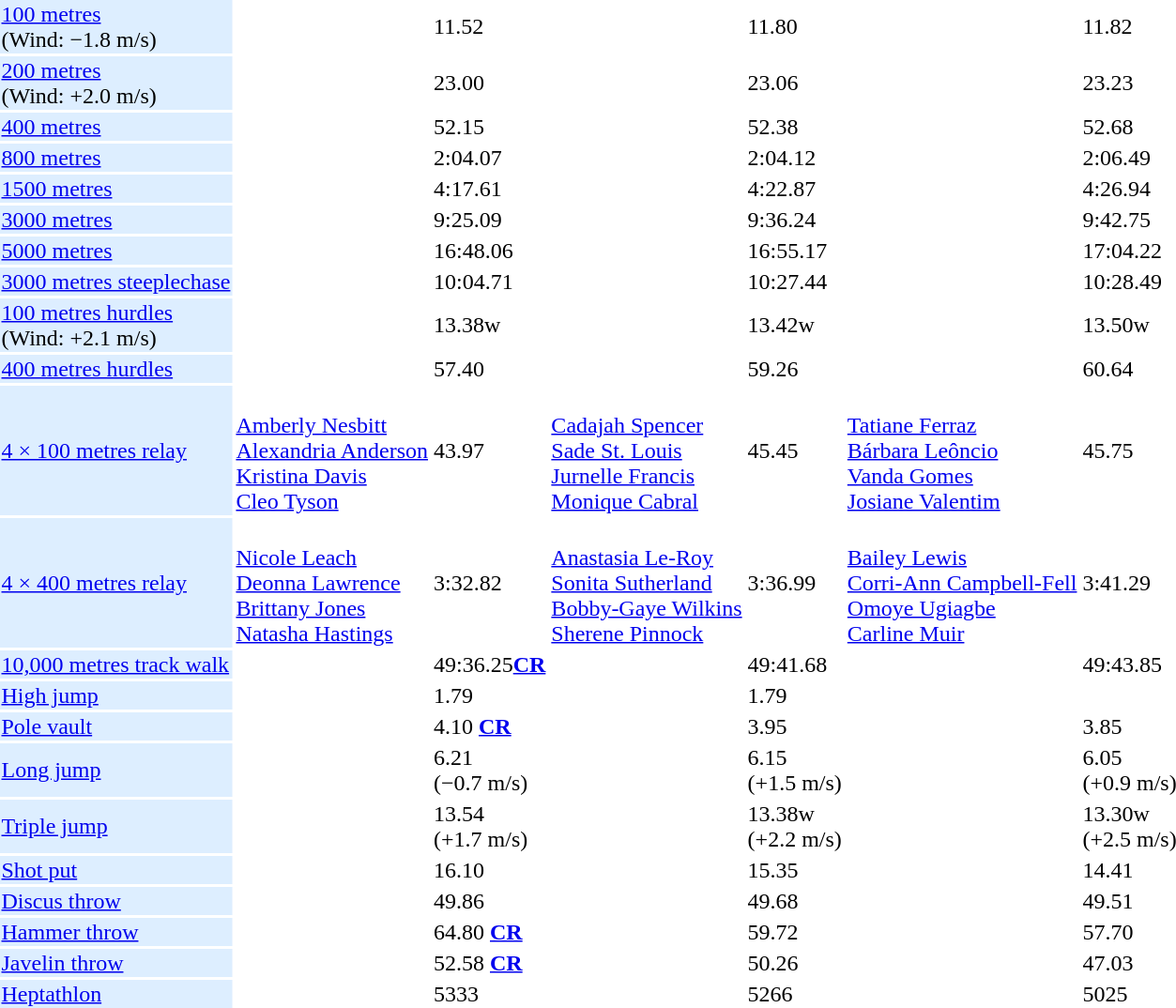<table>
<tr>
<td bgcolor = DDEEFF><a href='#'>100 metres</a><br>(Wind: −1.8 m/s)</td>
<td></td>
<td>11.52</td>
<td></td>
<td>11.80</td>
<td></td>
<td>11.82</td>
</tr>
<tr>
<td bgcolor = DDEEFF><a href='#'>200 metres</a><br>(Wind: +2.0 m/s)</td>
<td></td>
<td>23.00</td>
<td></td>
<td>23.06</td>
<td></td>
<td>23.23</td>
</tr>
<tr>
<td bgcolor = DDEEFF><a href='#'>400 metres</a></td>
<td></td>
<td>52.15</td>
<td></td>
<td>52.38</td>
<td></td>
<td>52.68</td>
</tr>
<tr>
<td bgcolor = DDEEFF><a href='#'>800 metres</a></td>
<td></td>
<td>2:04.07</td>
<td></td>
<td>2:04.12</td>
<td></td>
<td>2:06.49</td>
</tr>
<tr>
<td bgcolor = DDEEFF><a href='#'>1500 metres</a></td>
<td></td>
<td>4:17.61</td>
<td></td>
<td>4:22.87</td>
<td></td>
<td>4:26.94</td>
</tr>
<tr>
<td bgcolor = DDEEFF><a href='#'>3000 metres</a></td>
<td></td>
<td>9:25.09</td>
<td></td>
<td>9:36.24</td>
<td></td>
<td>9:42.75</td>
</tr>
<tr>
<td bgcolor = DDEEFF><a href='#'>5000 metres</a></td>
<td></td>
<td>16:48.06</td>
<td></td>
<td>16:55.17</td>
<td></td>
<td>17:04.22</td>
</tr>
<tr>
<td bgcolor = DDEEFF><a href='#'>3000 metres steeplechase</a></td>
<td></td>
<td>10:04.71</td>
<td></td>
<td>10:27.44</td>
<td></td>
<td>10:28.49</td>
</tr>
<tr>
<td bgcolor = DDEEFF><a href='#'>100 metres hurdles</a> <br>(Wind: +2.1 m/s)</td>
<td></td>
<td>13.38w</td>
<td></td>
<td>13.42w</td>
<td></td>
<td>13.50w</td>
</tr>
<tr>
<td bgcolor = DDEEFF><a href='#'>400 metres hurdles</a></td>
<td></td>
<td>57.40</td>
<td></td>
<td>59.26</td>
<td></td>
<td>60.64</td>
</tr>
<tr>
<td bgcolor = DDEEFF><a href='#'>4 × 100 metres relay</a></td>
<td> <br><a href='#'>Amberly Nesbitt</a><br><a href='#'>Alexandria Anderson</a><br><a href='#'>Kristina Davis</a><br><a href='#'>Cleo Tyson</a></td>
<td>43.97</td>
<td> <br><a href='#'>Cadajah Spencer</a><br><a href='#'>Sade St. Louis</a><br><a href='#'>Jurnelle Francis</a><br><a href='#'>Monique Cabral</a></td>
<td>45.45</td>
<td> <br><a href='#'>Tatiane Ferraz</a><br><a href='#'>Bárbara Leôncio</a><br><a href='#'>Vanda Gomes</a><br><a href='#'>Josiane Valentim</a></td>
<td>45.75</td>
</tr>
<tr>
<td bgcolor = DDEEFF><a href='#'>4 × 400 metres relay</a></td>
<td> <br><a href='#'>Nicole Leach</a><br><a href='#'>Deonna Lawrence</a><br><a href='#'>Brittany Jones</a><br><a href='#'>Natasha Hastings</a></td>
<td>3:32.82</td>
<td> <br><a href='#'>Anastasia Le-Roy</a><br><a href='#'>Sonita Sutherland</a><br><a href='#'>Bobby-Gaye Wilkins</a><br><a href='#'>Sherene Pinnock</a></td>
<td>3:36.99</td>
<td> <br><a href='#'>Bailey Lewis</a><br><a href='#'>Corri-Ann Campbell-Fell</a><br><a href='#'>Omoye Ugiagbe</a><br><a href='#'>Carline Muir</a></td>
<td>3:41.29</td>
</tr>
<tr>
<td bgcolor = DDEEFF><a href='#'>10,000 metres track walk</a></td>
<td></td>
<td>49:36.25<strong><a href='#'>CR</a></strong></td>
<td></td>
<td>49:41.68</td>
<td></td>
<td>49:43.85</td>
</tr>
<tr>
<td bgcolor = DDEEFF><a href='#'>High jump</a></td>
<td></td>
<td>1.79</td>
<td> <br> </td>
<td>1.79</td>
<td></td>
<td></td>
</tr>
<tr>
<td bgcolor = DDEEFF><a href='#'>Pole vault</a></td>
<td></td>
<td>4.10 <strong><a href='#'>CR</a></strong></td>
<td></td>
<td>3.95</td>
<td></td>
<td>3.85</td>
</tr>
<tr>
<td bgcolor = DDEEFF><a href='#'>Long jump</a></td>
<td></td>
<td>6.21 <br>(−0.7 m/s)</td>
<td></td>
<td>6.15 <br>(+1.5 m/s)</td>
<td></td>
<td>6.05 <br>(+0.9 m/s)</td>
</tr>
<tr>
<td bgcolor = DDEEFF><a href='#'>Triple jump</a></td>
<td></td>
<td>13.54 <br>(+1.7 m/s)</td>
<td></td>
<td>13.38w <br>(+2.2 m/s)</td>
<td></td>
<td>13.30w <br>(+2.5 m/s)</td>
</tr>
<tr>
<td bgcolor = DDEEFF><a href='#'>Shot put</a></td>
<td></td>
<td>16.10</td>
<td></td>
<td>15.35</td>
<td></td>
<td>14.41</td>
</tr>
<tr>
<td bgcolor = DDEEFF><a href='#'>Discus throw</a></td>
<td></td>
<td>49.86</td>
<td></td>
<td>49.68</td>
<td></td>
<td>49.51</td>
</tr>
<tr>
<td bgcolor = DDEEFF><a href='#'>Hammer throw</a></td>
<td></td>
<td>64.80 <strong><a href='#'>CR</a></strong></td>
<td></td>
<td>59.72</td>
<td></td>
<td>57.70</td>
</tr>
<tr>
<td bgcolor = DDEEFF><a href='#'>Javelin throw</a></td>
<td></td>
<td>52.58 <strong><a href='#'>CR</a></strong></td>
<td></td>
<td>50.26</td>
<td></td>
<td>47.03</td>
</tr>
<tr>
<td bgcolor = DDEEFF><a href='#'>Heptathlon</a></td>
<td></td>
<td>5333</td>
<td></td>
<td>5266</td>
<td></td>
<td>5025</td>
</tr>
</table>
